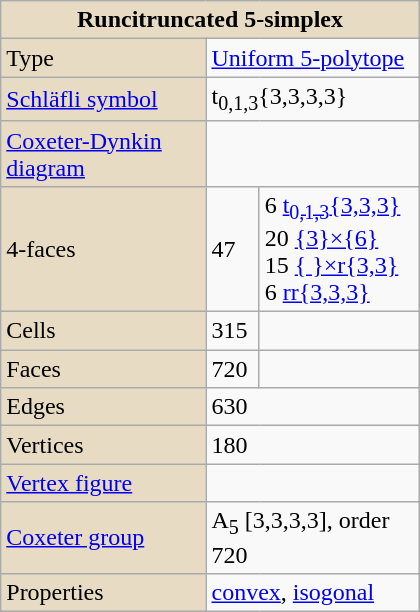<table class="wikitable" align="right" style="margin-left:10px" width="280">
<tr>
<td bgcolor=#e7dcc3 align=center colspan=3><strong>Runcitruncated 5-simplex</strong></td>
</tr>
<tr>
<td bgcolor=#e7dcc3>Type</td>
<td colspan=2><a href='#'>Uniform 5-polytope</a></td>
</tr>
<tr>
<td bgcolor=#e7dcc3><a href='#'>Schläfli symbol</a></td>
<td colspan=2>t<sub>0,1,3</sub>{3,3,3,3}</td>
</tr>
<tr>
<td bgcolor=#e7dcc3><a href='#'>Coxeter-Dynkin diagram</a></td>
<td colspan=2></td>
</tr>
<tr>
<td bgcolor=#e7dcc3>4-faces</td>
<td>47</td>
<td>6 <a href='#'>t<sub>0,1,3</sub>{3,3,3}</a><br>20 <a href='#'>{3}×{6}</a><br>15 <a href='#'>{ }×r{3,3}</a><br>6 <a href='#'>rr{3,3,3}</a></td>
</tr>
<tr>
<td bgcolor=#e7dcc3>Cells</td>
<td>315</td>
<td></td>
</tr>
<tr>
<td bgcolor=#e7dcc3>Faces</td>
<td>720</td>
<td></td>
</tr>
<tr>
<td bgcolor=#e7dcc3>Edges</td>
<td colspan=2>630</td>
</tr>
<tr>
<td bgcolor=#e7dcc3>Vertices</td>
<td colspan=2>180</td>
</tr>
<tr>
<td bgcolor=#e7dcc3><a href='#'>Vertex figure</a></td>
<td colspan=2></td>
</tr>
<tr>
<td bgcolor=#e7dcc3><a href='#'>Coxeter group</a></td>
<td colspan=2>A<sub>5</sub> [3,3,3,3], order 720</td>
</tr>
<tr>
<td bgcolor=#e7dcc3>Properties</td>
<td colspan=2><a href='#'>convex</a>, <a href='#'>isogonal</a></td>
</tr>
</table>
